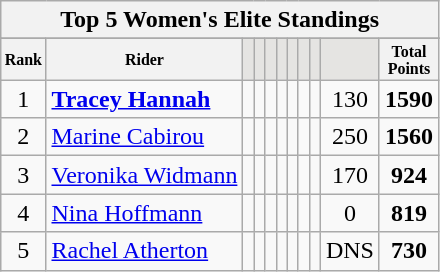<table class="wikitable sortable">
<tr>
<th colspan=27 align="center"><strong>Top 5 Women's Elite Standings</strong></th>
</tr>
<tr>
</tr>
<tr style="font-size:8pt;font-weight:bold">
<th align="center">Rank</th>
<th align="center">Rider</th>
<th class=unsortable style="background:#E5E4E2;"><small></small></th>
<th class=unsortable style="background:#E5E4E2;"><small></small></th>
<th class=unsortable style="background:#E5E4E2;"><small></small></th>
<th class=unsortable style="background:#E5E4E2;"><small></small></th>
<th class=unsortable style="background:#E5E4E2;"><small></small></th>
<th class=unsortable style="background:#E5E4E2;"><small></small></th>
<th class=unsortable style="background:#E5E4E2;"><small></small></th>
<th class=unsortable style="background:#E5E4E2;"><small></small></th>
<th align="center">Total<br>Points</th>
</tr>
<tr>
<td align=center>1</td>
<td> <strong><a href='#'>Tracey Hannah</a></strong></td>
<td align=center></td>
<td align=center></td>
<td align=center></td>
<td align=center></td>
<td align=center></td>
<td align=center></td>
<td align=center></td>
<td align=center>130</td>
<td align=center><strong>1590</strong></td>
</tr>
<tr>
<td align=center>2</td>
<td> <a href='#'>Marine Cabirou</a></td>
<td align=center></td>
<td align=center></td>
<td align=center></td>
<td align=center></td>
<td align=center></td>
<td align=center></td>
<td align=center></td>
<td align=center>250</td>
<td align=center><strong>1560</strong></td>
</tr>
<tr>
<td align=center>3</td>
<td> <a href='#'>Veronika Widmann</a></td>
<td align=center></td>
<td align=center></td>
<td align=center></td>
<td align=center></td>
<td align=center></td>
<td align=center></td>
<td align=center></td>
<td align=center>170</td>
<td align=center><strong>924</strong></td>
</tr>
<tr>
<td align=center>4</td>
<td> <a href='#'>Nina Hoffmann</a></td>
<td align=center></td>
<td align=center></td>
<td align=center></td>
<td align=center></td>
<td align=center></td>
<td align=center></td>
<td align=center></td>
<td align=center>0</td>
<td align=center><strong>819</strong></td>
</tr>
<tr>
<td align=center>5</td>
<td> <a href='#'>Rachel Atherton</a></td>
<td align=center></td>
<td align=center></td>
<td align=center></td>
<td align=center></td>
<td align=center></td>
<td align=center></td>
<td align=center></td>
<td align=center>DNS</td>
<td align=center><strong>730</strong></td>
</tr>
</table>
